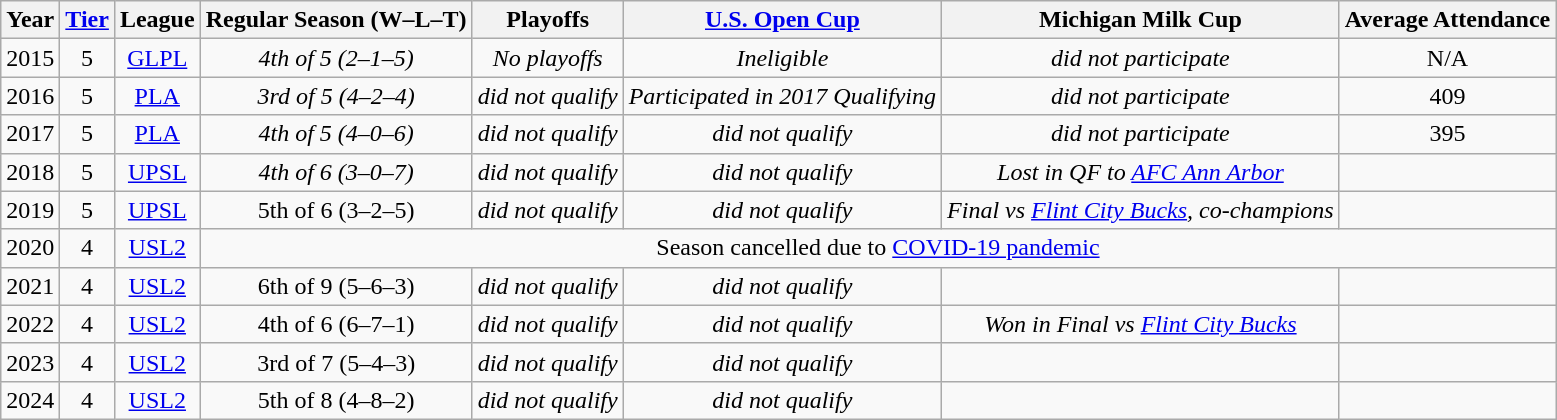<table class="wikitable" style="text-align:center">
<tr>
<th>Year</th>
<th><a href='#'>Tier</a></th>
<th>League</th>
<th>Regular Season (W–L–T)</th>
<th>Playoffs</th>
<th><a href='#'>U.S. Open Cup</a></th>
<th>Michigan Milk Cup</th>
<th>Average Attendance</th>
</tr>
<tr>
<td>2015</td>
<td>5</td>
<td><a href='#'>GLPL</a></td>
<td><em>4th of 5 (2–1–5)</em></td>
<td><em>No playoffs</em></td>
<td><em>Ineligible</em></td>
<td><em>did not participate</em></td>
<td>N/A</td>
</tr>
<tr>
<td>2016</td>
<td>5</td>
<td><a href='#'>PLA</a></td>
<td><em>3rd of 5 (4–2–4)</em></td>
<td><em>did not qualify</em></td>
<td><em>Participated in 2017 Qualifying</em></td>
<td><em>did not participate</em></td>
<td>409</td>
</tr>
<tr>
<td>2017</td>
<td>5</td>
<td><a href='#'>PLA</a></td>
<td><em>4th of 5 (4–0–6)</em></td>
<td><em>did not qualify</em></td>
<td><em>did not qualify</em></td>
<td><em>did not participate</em></td>
<td>395</td>
</tr>
<tr>
<td>2018</td>
<td>5</td>
<td><a href='#'>UPSL</a></td>
<td><em>4th of 6 (3–0–7)</em></td>
<td><em>did not qualify</em></td>
<td><em>did not qualify</em></td>
<td><em>Lost in QF to <a href='#'>AFC Ann Arbor</a></em></td>
<td></td>
</tr>
<tr>
<td>2019</td>
<td>5</td>
<td><a href='#'>UPSL</a></td>
<td>5th of 6 (3–2–5)</td>
<td><em>did not qualify</em></td>
<td><em>did not qualify</em></td>
<td><em>Final vs <a href='#'>Flint City Bucks</a>, co-champions</em></td>
<td></td>
</tr>
<tr>
<td>2020</td>
<td>4</td>
<td><a href='#'>USL2</a></td>
<td colspan=5>Season cancelled due to <a href='#'>COVID-19 pandemic</a></td>
</tr>
<tr>
<td>2021</td>
<td>4</td>
<td><a href='#'>USL2</a></td>
<td>6th of 9 (5–6–3)</td>
<td><em>did not qualify</em></td>
<td><em>did not qualify</em></td>
<td></td>
<td></td>
</tr>
<tr>
<td>2022</td>
<td>4</td>
<td><a href='#'>USL2</a></td>
<td>4th of 6 (6–7–1)</td>
<td><em>did not qualify</em></td>
<td><em>did not qualify</em></td>
<td><em>Won in Final vs <a href='#'>Flint City Bucks</a></em></td>
<td></td>
</tr>
<tr>
<td>2023</td>
<td>4</td>
<td><a href='#'>USL2</a></td>
<td>3rd of 7 (5–4–3)</td>
<td><em>did not qualify</em></td>
<td><em>did not qualify</em></td>
<td></td>
<td></td>
</tr>
<tr>
<td>2024</td>
<td>4</td>
<td><a href='#'>USL2</a></td>
<td>5th of 8 (4–8–2)</td>
<td><em>did not qualify</em></td>
<td><em>did not qualify</em></td>
<td></td>
<td></td>
</tr>
</table>
